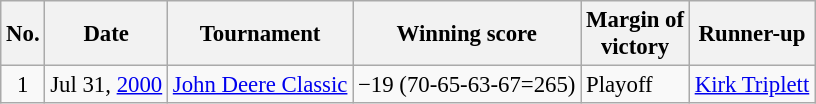<table class="wikitable" style="font-size:95%;">
<tr>
<th>No.</th>
<th>Date</th>
<th>Tournament</th>
<th>Winning score</th>
<th>Margin of<br>victory</th>
<th>Runner-up</th>
</tr>
<tr>
<td align=center>1</td>
<td align=right>Jul 31, <a href='#'>2000</a></td>
<td><a href='#'>John Deere Classic</a></td>
<td>−19 (70-65-63-67=265)</td>
<td>Playoff</td>
<td> <a href='#'>Kirk Triplett</a></td>
</tr>
</table>
